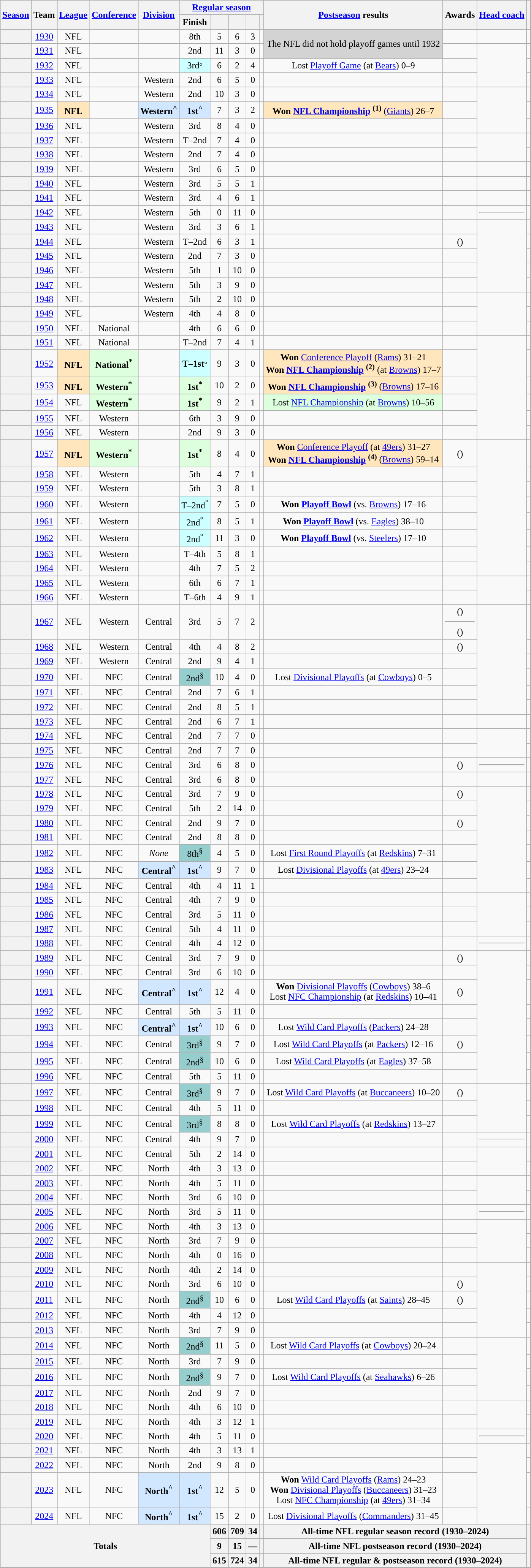<table class="wikitable sortable" style="text-align:center">
<tr>
<th scope="col" rowspan="2"><a href='#'>Season</a></th>
<th scope="col" rowspan="2">Team</th>
<th scope="col" rowspan="2"><a href='#'>League</a></th>
<th scope="col" rowspan="2"><a href='#'>Conference</a></th>
<th scope="col" rowspan="2"><a href='#'>Division</a></th>
<th scope="colgroup" colspan="5"><a href='#'>Regular season</a></th>
<th scope="col" rowspan="2" class="unsortable"><a href='#'>Postseason</a> results</th>
<th scope="col" rowspan="2" class="unsortable">Awards</th>
<th scope="col" rowspan="2" class="unsortable"><a href='#'>Head coach</a></th>
<th scope="col" rowspan="2" class="unsortable"></th>
</tr>
<tr>
<th scope="col">Finish</th>
<th scope="col"></th>
<th scope="col"></th>
<th scope="col"></th>
<th scope="col"></th>
</tr>
<tr>
<th scope=row></th>
<td><a href='#'>1930</a></td>
<td>NFL</td>
<td></td>
<td></td>
<td>8th</td>
<td>5</td>
<td>6</td>
<td>3</td>
<td></td>
<td bgcolor="lightgray" rowspan="2">The NFL did not hold playoff games until 1932</td>
<td></td>
<td></td>
<td></td>
</tr>
<tr>
<th scope=row></th>
<td><a href='#'>1931</a></td>
<td>NFL</td>
<td></td>
<td></td>
<td>2nd</td>
<td>11</td>
<td>3</td>
<td>0</td>
<td></td>
<td></td>
<td rowspan="3"></td>
<td></td>
</tr>
<tr>
<th scope=row></th>
<td><a href='#'>1932</a></td>
<td>NFL</td>
<td></td>
<td></td>
<td bgcolor="#CCFFFF">3rd<small>°</small></td>
<td>6</td>
<td>2</td>
<td>4</td>
<td></td>
<td>Lost <a href='#'>Playoff Game</a> (at <a href='#'>Bears</a>) 0–9</td>
<td></td>
<td></td>
</tr>
<tr>
<th scope=row></th>
<td><a href='#'>1933</a></td>
<td>NFL</td>
<td></td>
<td>Western</td>
<td>2nd</td>
<td>6</td>
<td>5</td>
<td>0</td>
<td></td>
<td></td>
<td></td>
<td></td>
</tr>
<tr>
<th scope=row></th>
<td><a href='#'>1934</a></td>
<td>NFL</td>
<td></td>
<td>Western</td>
<td>2nd</td>
<td>10</td>
<td>3</td>
<td>0</td>
<td></td>
<td></td>
<td></td>
<td rowspan="3"></td>
<td></td>
</tr>
<tr>
<th scope=row></th>
<td><a href='#'>1935</a></td>
<td bgcolor="#FFE6BD"><strong>NFL<sup></sup></strong></td>
<td></td>
<td bgcolor="#D0E7FF"><strong>Western<sup>^</sup></strong></td>
<td bgcolor="#D0E7FF"><strong>1st<sup>^</sup></strong></td>
<td>7</td>
<td>3</td>
<td>2</td>
<td></td>
<td bgcolor="#FFE6BD"><strong>Won <a href='#'>NFL Championship</a> <sup>(1)</sup></strong> (<a href='#'>Giants</a>) 26–7</td>
<td></td>
<td></td>
</tr>
<tr>
<th scope=row></th>
<td><a href='#'>1936</a></td>
<td>NFL</td>
<td></td>
<td>Western</td>
<td>3rd</td>
<td>8</td>
<td>4</td>
<td>0</td>
<td></td>
<td></td>
<td></td>
<td></td>
</tr>
<tr>
<th scope=row></th>
<td><a href='#'>1937</a></td>
<td>NFL</td>
<td></td>
<td>Western</td>
<td>T–2nd</td>
<td>7</td>
<td>4</td>
<td>0</td>
<td></td>
<td></td>
<td></td>
<td rowspan="2"></td>
<td></td>
</tr>
<tr>
<th scope=row></th>
<td><a href='#'>1938</a></td>
<td>NFL</td>
<td></td>
<td>Western</td>
<td>2nd</td>
<td>7</td>
<td>4</td>
<td>0</td>
<td></td>
<td></td>
<td></td>
<td></td>
</tr>
<tr>
<th scope=row></th>
<td><a href='#'>1939</a></td>
<td>NFL</td>
<td></td>
<td>Western</td>
<td>3rd</td>
<td>6</td>
<td>5</td>
<td>0</td>
<td></td>
<td></td>
<td></td>
<td></td>
<td></td>
</tr>
<tr>
<th scope=row></th>
<td><a href='#'>1940</a></td>
<td>NFL</td>
<td></td>
<td>Western</td>
<td>3rd</td>
<td>5</td>
<td>5</td>
<td>1</td>
<td></td>
<td></td>
<td></td>
<td></td>
<td></td>
</tr>
<tr>
<th scope=row></th>
<td><a href='#'>1941</a></td>
<td>NFL</td>
<td></td>
<td>Western</td>
<td>3rd</td>
<td>4</td>
<td>6</td>
<td>1</td>
<td></td>
<td></td>
<td></td>
<td></td>
<td></td>
</tr>
<tr>
<th scope=row></th>
<td><a href='#'>1942</a></td>
<td>NFL</td>
<td></td>
<td>Western</td>
<td>5th</td>
<td>0</td>
<td>11</td>
<td>0</td>
<td></td>
<td></td>
<td></td>
<td> <hr>  </td>
<td></td>
</tr>
<tr>
<th scope=row></th>
<td><a href='#'>1943</a></td>
<td>NFL</td>
<td></td>
<td>Western</td>
<td>3rd</td>
<td>3</td>
<td>6</td>
<td>1</td>
<td></td>
<td></td>
<td></td>
<td rowspan="5"></td>
<td></td>
</tr>
<tr>
<th scope=row></th>
<td><a href='#'>1944</a></td>
<td>NFL</td>
<td></td>
<td>Western</td>
<td>T–2nd</td>
<td>6</td>
<td>3</td>
<td>1</td>
<td></td>
<td></td>
<td> ()</td>
<td></td>
</tr>
<tr>
<th scope=row></th>
<td><a href='#'>1945</a></td>
<td>NFL</td>
<td></td>
<td>Western</td>
<td>2nd</td>
<td>7</td>
<td>3</td>
<td>0</td>
<td></td>
<td></td>
<td></td>
<td></td>
</tr>
<tr>
<th scope=row></th>
<td><a href='#'>1946</a></td>
<td>NFL</td>
<td></td>
<td>Western</td>
<td>5th</td>
<td>1</td>
<td>10</td>
<td>0</td>
<td></td>
<td></td>
<td></td>
<td></td>
</tr>
<tr>
<th scope=row></th>
<td><a href='#'>1947</a></td>
<td>NFL</td>
<td></td>
<td>Western</td>
<td>5th</td>
<td>3</td>
<td>9</td>
<td>0</td>
<td></td>
<td></td>
<td></td>
<td></td>
</tr>
<tr>
<th scope=row></th>
<td><a href='#'>1948</a></td>
<td>NFL</td>
<td></td>
<td>Western</td>
<td>5th</td>
<td>2</td>
<td>10</td>
<td>0</td>
<td></td>
<td></td>
<td></td>
<td rowspan="3"></td>
<td></td>
</tr>
<tr>
<th scope=row></th>
<td><a href='#'>1949</a></td>
<td>NFL</td>
<td></td>
<td>Western</td>
<td>4th</td>
<td>4</td>
<td>8</td>
<td>0</td>
<td></td>
<td></td>
<td></td>
<td></td>
</tr>
<tr>
<th scope=row></th>
<td><a href='#'>1950</a></td>
<td>NFL</td>
<td>National</td>
<td></td>
<td>4th</td>
<td>6</td>
<td>6</td>
<td>0</td>
<td></td>
<td></td>
<td></td>
<td></td>
</tr>
<tr>
<th scope=row></th>
<td><a href='#'>1951</a></td>
<td>NFL</td>
<td>National</td>
<td></td>
<td>T–2nd</td>
<td>7</td>
<td>4</td>
<td>1</td>
<td></td>
<td></td>
<td></td>
<td rowspan="6"></td>
<td></td>
</tr>
<tr>
<th scope=row></th>
<td><a href='#'>1952</a></td>
<td bgcolor="#FFE6BD"><strong>NFL<sup></sup></strong></td>
<td bgcolor="#DDFFDD"><strong>National<sup>*</sup></strong></td>
<td></td>
<td bgcolor="#CCFFFF"><strong>T–1st</strong><small>°</small></td>
<td>9</td>
<td>3</td>
<td>0</td>
<td></td>
<td bgcolor="#FFE6BD"><strong>Won</strong> <a href='#'>Conference Playoff</a> (<a href='#'>Rams</a>) 31–21<br><strong>Won <a href='#'>NFL Championship</a> <sup>(2)</sup></strong> (at <a href='#'>Browns</a>) 17–7</td>
<td></td>
<td></td>
</tr>
<tr>
<th scope=row></th>
<td><a href='#'>1953</a></td>
<td bgcolor="#FFE6BD"><strong>NFL<sup></sup></strong></td>
<td bgcolor="#DDFFDD"><strong>Western<sup>*</sup></strong></td>
<td></td>
<td bgcolor="#DDFFDD"><strong>1st<sup>*</sup></strong></td>
<td>10</td>
<td>2</td>
<td>0</td>
<td></td>
<td bgcolor="#FFE6BD"><strong>Won <a href='#'>NFL Championship</a> <sup>(3)</sup></strong> (<a href='#'>Browns</a>) 17–16</td>
<td></td>
<td></td>
</tr>
<tr>
<th scope=row></th>
<td><a href='#'>1954</a></td>
<td>NFL</td>
<td bgcolor="#DDFFDD"><strong>Western<sup>*</sup></strong></td>
<td></td>
<td bgcolor="#DDFFDD"><strong>1st<sup>*</sup></strong></td>
<td>9</td>
<td>2</td>
<td>1</td>
<td></td>
<td bgcolor="#DDFFDD">Lost <a href='#'>NFL Championship</a> (at <a href='#'>Browns</a>) 10–56</td>
<td></td>
<td></td>
</tr>
<tr>
<th scope=row></th>
<td><a href='#'>1955</a></td>
<td>NFL</td>
<td>Western</td>
<td></td>
<td>6th</td>
<td>3</td>
<td>9</td>
<td>0</td>
<td></td>
<td></td>
<td></td>
<td></td>
</tr>
<tr>
<th scope=row></th>
<td><a href='#'>1956</a></td>
<td>NFL</td>
<td>Western</td>
<td></td>
<td>2nd</td>
<td>9</td>
<td>3</td>
<td>0</td>
<td></td>
<td></td>
<td></td>
<td></td>
</tr>
<tr>
<th scope=row></th>
<td><a href='#'>1957</a></td>
<td bgcolor="#FFE6BD"><strong>NFL<sup></sup></strong></td>
<td bgcolor="#DDFFDD"><strong>Western<sup>*</sup></strong></td>
<td></td>
<td bgcolor="#DDFFDD"><strong>1st<sup>*</sup></strong></td>
<td>8</td>
<td>4</td>
<td>0</td>
<td></td>
<td bgcolor="#FFE6BD"><strong>Won</strong> <a href='#'>Conference Playoff</a> (at <a href='#'>49ers</a>) 31–27<br><strong>Won <a href='#'>NFL Championship</a> <sup>(4)</sup></strong> (<a href='#'>Browns</a>) 59–14</td>
<td> ()</td>
<td rowspan="8"></td>
<td></td>
</tr>
<tr>
<th scope=row></th>
<td><a href='#'>1958</a></td>
<td>NFL</td>
<td>Western</td>
<td></td>
<td>5th</td>
<td>4</td>
<td>7</td>
<td>1</td>
<td></td>
<td></td>
<td></td>
<td></td>
</tr>
<tr>
<th scope=row></th>
<td><a href='#'>1959</a></td>
<td>NFL</td>
<td>Western</td>
<td></td>
<td>5th</td>
<td>3</td>
<td>8</td>
<td>1</td>
<td></td>
<td></td>
<td></td>
<td></td>
</tr>
<tr>
<th scope=row></th>
<td><a href='#'>1960</a></td>
<td>NFL</td>
<td>Western</td>
<td></td>
<td bgcolor="#CCFFFF">T–2nd<sup>°</sup></td>
<td>7</td>
<td>5</td>
<td>0</td>
<td></td>
<td><strong>Won <a href='#'>Playoff Bowl</a></strong> (vs. <a href='#'>Browns</a>) 17–16</td>
<td></td>
<td></td>
</tr>
<tr>
<th scope=row></th>
<td><a href='#'>1961</a></td>
<td>NFL</td>
<td>Western</td>
<td></td>
<td bgcolor="#CCFFFF">2nd<sup>°</sup></td>
<td>8</td>
<td>5</td>
<td>1</td>
<td></td>
<td><strong>Won <a href='#'>Playoff Bowl</a></strong> (vs. <a href='#'>Eagles</a>) 38–10</td>
<td></td>
<td></td>
</tr>
<tr>
<th scope=row></th>
<td><a href='#'>1962</a></td>
<td>NFL</td>
<td>Western</td>
<td></td>
<td bgcolor="#CCFFFF">2nd<sup>°</sup></td>
<td>11</td>
<td>3</td>
<td>0</td>
<td></td>
<td><strong>Won <a href='#'>Playoff Bowl</a></strong> (vs. <a href='#'>Steelers</a>) 17–10</td>
<td></td>
<td></td>
</tr>
<tr>
<th scope=row></th>
<td><a href='#'>1963</a></td>
<td>NFL</td>
<td>Western</td>
<td></td>
<td>T–4th</td>
<td>5</td>
<td>8</td>
<td>1</td>
<td></td>
<td></td>
<td></td>
<td></td>
</tr>
<tr>
<th scope=row></th>
<td><a href='#'>1964</a></td>
<td>NFL</td>
<td>Western</td>
<td></td>
<td>4th</td>
<td>7</td>
<td>5</td>
<td>2</td>
<td></td>
<td></td>
<td></td>
<td></td>
</tr>
<tr>
<th scope=row></th>
<td><a href='#'>1965</a></td>
<td>NFL</td>
<td>Western</td>
<td></td>
<td>6th</td>
<td>6</td>
<td>7</td>
<td>1</td>
<td></td>
<td></td>
<td></td>
<td rowspan="2"></td>
<td></td>
</tr>
<tr>
<th scope=row></th>
<td><a href='#'>1966</a></td>
<td>NFL</td>
<td>Western</td>
<td></td>
<td>T–6th</td>
<td>4</td>
<td>9</td>
<td>1</td>
<td></td>
<td></td>
<td></td>
<td></td>
</tr>
<tr>
<th scope=row></th>
<td><a href='#'>1967</a></td>
<td>NFL</td>
<td>Western</td>
<td>Central</td>
<td>3rd</td>
<td>5</td>
<td>7</td>
<td>2</td>
<td></td>
<td></td>
<td> ()<hr> ()</td>
<td rowspan="6"></td>
<td></td>
</tr>
<tr>
<th scope=row></th>
<td><a href='#'>1968</a></td>
<td>NFL</td>
<td>Western</td>
<td>Central</td>
<td>4th</td>
<td>4</td>
<td>8</td>
<td>2</td>
<td></td>
<td></td>
<td> ()</td>
<td></td>
</tr>
<tr>
<th scope=row></th>
<td><a href='#'>1969</a></td>
<td>NFL</td>
<td>Western</td>
<td>Central</td>
<td>2nd</td>
<td>9</td>
<td>4</td>
<td>1</td>
<td></td>
<td></td>
<td></td>
<td></td>
</tr>
<tr>
<th scope=row></th>
<td><a href='#'>1970</a></td>
<td>NFL</td>
<td>NFC</td>
<td>Central</td>
<td bgcolor="#96CDCD">2nd<sup>§</sup></td>
<td>10</td>
<td>4</td>
<td>0</td>
<td></td>
<td>Lost <a href='#'>Divisional Playoffs</a> (at <a href='#'>Cowboys</a>) 0–5</td>
<td></td>
<td></td>
</tr>
<tr>
<th scope=row></th>
<td><a href='#'>1971</a></td>
<td>NFL</td>
<td>NFC</td>
<td>Central</td>
<td>2nd</td>
<td>7</td>
<td>6</td>
<td>1</td>
<td></td>
<td></td>
<td></td>
<td></td>
</tr>
<tr>
<th scope=row></th>
<td><a href='#'>1972</a></td>
<td>NFL</td>
<td>NFC</td>
<td>Central</td>
<td>2nd</td>
<td>8</td>
<td>5</td>
<td>1</td>
<td></td>
<td></td>
<td></td>
<td></td>
</tr>
<tr>
<th scope=row></th>
<td><a href='#'>1973</a></td>
<td>NFL</td>
<td>NFC</td>
<td>Central</td>
<td>2nd</td>
<td>6</td>
<td>7</td>
<td>1</td>
<td></td>
<td></td>
<td></td>
<td></td>
<td></td>
</tr>
<tr>
<th scope=row></th>
<td><a href='#'>1974</a></td>
<td>NFL</td>
<td>NFC</td>
<td>Central</td>
<td>2nd</td>
<td>7</td>
<td>7</td>
<td>0</td>
<td></td>
<td></td>
<td></td>
<td rowspan="2"></td>
<td></td>
</tr>
<tr>
<th scope=row></th>
<td><a href='#'>1975</a></td>
<td>NFL</td>
<td>NFC</td>
<td>Central</td>
<td>2nd</td>
<td>7</td>
<td>7</td>
<td>0</td>
<td></td>
<td></td>
<td></td>
<td></td>
</tr>
<tr>
<th scope=row></th>
<td><a href='#'>1976</a></td>
<td>NFL</td>
<td>NFC</td>
<td>Central</td>
<td>3rd</td>
<td>6</td>
<td>8</td>
<td>0</td>
<td></td>
<td></td>
<td> ()</td>
<td> <hr>  </td>
<td></td>
</tr>
<tr>
<th scope=row></th>
<td><a href='#'>1977</a></td>
<td>NFL</td>
<td>NFC</td>
<td>Central</td>
<td>3rd</td>
<td>6</td>
<td>8</td>
<td>0</td>
<td></td>
<td></td>
<td></td>
<td></td>
<td></td>
</tr>
<tr>
<th scope=row></th>
<td><a href='#'>1978</a></td>
<td>NFL</td>
<td>NFC</td>
<td>Central</td>
<td>3rd</td>
<td>7</td>
<td>9</td>
<td>0</td>
<td></td>
<td></td>
<td> ()</td>
<td rowspan="7"></td>
<td></td>
</tr>
<tr>
<th scope=row></th>
<td><a href='#'>1979</a></td>
<td>NFL</td>
<td>NFC</td>
<td>Central</td>
<td>5th</td>
<td>2</td>
<td>14</td>
<td>0</td>
<td></td>
<td></td>
<td></td>
<td></td>
</tr>
<tr>
<th scope=row></th>
<td><a href='#'>1980</a></td>
<td>NFL</td>
<td>NFC</td>
<td>Central</td>
<td>2nd</td>
<td>9</td>
<td>7</td>
<td>0</td>
<td></td>
<td></td>
<td> ()</td>
<td></td>
</tr>
<tr>
<th scope=row></th>
<td><a href='#'>1981</a></td>
<td>NFL</td>
<td>NFC</td>
<td>Central</td>
<td>2nd</td>
<td>8</td>
<td>8</td>
<td>0</td>
<td></td>
<td></td>
<td></td>
<td></td>
</tr>
<tr>
<th scope=row></th>
<td><a href='#'>1982</a></td>
<td>NFL</td>
<td>NFC</td>
<td><em>None</em></td>
<td bgcolor="#96CDCD">8th<sup>§</sup></td>
<td>4</td>
<td>5</td>
<td>0</td>
<td></td>
<td>Lost <a href='#'>First Round Playoffs</a> (at <a href='#'>Redskins</a>) 7–31</td>
<td></td>
<td></td>
</tr>
<tr>
<th scope=row></th>
<td><a href='#'>1983</a></td>
<td>NFL</td>
<td>NFC</td>
<td bgcolor="#D0E7FF"><strong>Central<sup>^</sup></strong></td>
<td bgcolor="#D0E7FF"><strong>1st<sup>^</sup></strong></td>
<td>9</td>
<td>7</td>
<td>0</td>
<td></td>
<td>Lost <a href='#'>Divisional Playoffs</a> (at <a href='#'>49ers</a>) 23–24</td>
<td></td>
<td></td>
</tr>
<tr>
<th scope=row></th>
<td><a href='#'>1984</a></td>
<td>NFL</td>
<td>NFC</td>
<td>Central</td>
<td>4th</td>
<td>4</td>
<td>11</td>
<td>1</td>
<td></td>
<td></td>
<td></td>
<td></td>
</tr>
<tr>
<th scope=row></th>
<td><a href='#'>1985</a></td>
<td>NFL</td>
<td>NFC</td>
<td>Central</td>
<td>4th</td>
<td>7</td>
<td>9</td>
<td>0</td>
<td></td>
<td></td>
<td></td>
<td rowspan="3"></td>
<td></td>
</tr>
<tr>
<th scope=row></th>
<td><a href='#'>1986</a></td>
<td>NFL</td>
<td>NFC</td>
<td>Central</td>
<td>3rd</td>
<td>5</td>
<td>11</td>
<td>0</td>
<td></td>
<td></td>
<td></td>
<td></td>
</tr>
<tr>
<th scope=row></th>
<td><a href='#'>1987</a></td>
<td>NFL</td>
<td>NFC</td>
<td>Central</td>
<td>5th</td>
<td>4</td>
<td>11</td>
<td>0</td>
<td></td>
<td></td>
<td></td>
<td></td>
</tr>
<tr>
<th scope=row></th>
<td><a href='#'>1988</a></td>
<td>NFL</td>
<td>NFC</td>
<td>Central</td>
<td>4th</td>
<td>4</td>
<td>12</td>
<td>0</td>
<td></td>
<td></td>
<td></td>
<td> <hr> </td>
<td></td>
</tr>
<tr>
<th scope=row></th>
<td><a href='#'>1989</a></td>
<td>NFL</td>
<td>NFC</td>
<td>Central</td>
<td>3rd</td>
<td>7</td>
<td>9</td>
<td>0</td>
<td></td>
<td></td>
<td> ()</td>
<td rowspan="8"></td>
<td></td>
</tr>
<tr>
<th scope=row></th>
<td><a href='#'>1990</a></td>
<td>NFL</td>
<td>NFC</td>
<td>Central</td>
<td>3rd</td>
<td>6</td>
<td>10</td>
<td>0</td>
<td></td>
<td></td>
<td></td>
<td></td>
</tr>
<tr>
<th scope=row></th>
<td><a href='#'>1991</a></td>
<td>NFL</td>
<td>NFC</td>
<td bgcolor="#D0E7FF"><strong>Central<sup>^</sup></strong></td>
<td bgcolor="#D0E7FF"><strong>1st<sup>^</sup></strong></td>
<td>12</td>
<td>4</td>
<td>0</td>
<td></td>
<td><strong>Won</strong> <a href='#'>Divisional Playoffs</a> (<a href='#'>Cowboys</a>) 38–6<br>Lost <a href='#'>NFC Championship</a> (at <a href='#'>Redskins</a>) 10–41</td>
<td> ()</td>
<td></td>
</tr>
<tr>
<th scope=row></th>
<td><a href='#'>1992</a></td>
<td>NFL</td>
<td>NFC</td>
<td>Central</td>
<td>5th</td>
<td>5</td>
<td>11</td>
<td>0</td>
<td></td>
<td></td>
<td></td>
<td></td>
</tr>
<tr>
<th scope=row></th>
<td><a href='#'>1993</a></td>
<td>NFL</td>
<td>NFC</td>
<td bgcolor="#D0E7FF"><strong>Central<sup>^</sup></strong></td>
<td bgcolor="#D0E7FF"><strong>1st<sup>^</sup></strong></td>
<td>10</td>
<td>6</td>
<td>0</td>
<td></td>
<td>Lost <a href='#'>Wild Card Playoffs</a> (<a href='#'>Packers</a>) 24–28</td>
<td></td>
<td></td>
</tr>
<tr>
<th scope=row></th>
<td><a href='#'>1994</a></td>
<td>NFL</td>
<td>NFC</td>
<td>Central</td>
<td bgcolor="#96CDCD">3rd<sup>§</sup></td>
<td>9</td>
<td>7</td>
<td>0</td>
<td></td>
<td>Lost <a href='#'>Wild Card Playoffs</a> (at <a href='#'>Packers</a>) 12–16</td>
<td> ()</td>
<td></td>
</tr>
<tr>
<th scope=row></th>
<td><a href='#'>1995</a></td>
<td>NFL</td>
<td>NFC</td>
<td>Central</td>
<td bgcolor="#96CDCD">2nd<sup>§</sup></td>
<td>10</td>
<td>6</td>
<td>0</td>
<td></td>
<td>Lost <a href='#'>Wild Card Playoffs</a> (at <a href='#'>Eagles</a>) 37–58</td>
<td></td>
<td></td>
</tr>
<tr>
<th scope=row></th>
<td><a href='#'>1996</a></td>
<td>NFL</td>
<td>NFC</td>
<td>Central</td>
<td>5th</td>
<td>5</td>
<td>11</td>
<td>0</td>
<td></td>
<td></td>
<td></td>
<td></td>
</tr>
<tr>
<th scope=row></th>
<td><a href='#'>1997</a></td>
<td>NFL</td>
<td>NFC</td>
<td>Central</td>
<td bgcolor="#96CDCD">3rd<sup>§</sup></td>
<td>9</td>
<td>7</td>
<td>0</td>
<td></td>
<td>Lost <a href='#'>Wild Card Playoffs</a> (at <a href='#'>Buccaneers</a>) 10–20</td>
<td> ()</td>
<td rowspan="3"></td>
<td></td>
</tr>
<tr>
<th scope=row></th>
<td><a href='#'>1998</a></td>
<td>NFL</td>
<td>NFC</td>
<td>Central</td>
<td>4th</td>
<td>5</td>
<td>11</td>
<td>0</td>
<td></td>
<td></td>
<td></td>
<td></td>
</tr>
<tr>
<th scope=row></th>
<td><a href='#'>1999</a></td>
<td>NFL</td>
<td>NFC</td>
<td>Central</td>
<td bgcolor="#96CDCD">3rd<sup>§</sup></td>
<td>8</td>
<td>8</td>
<td>0</td>
<td></td>
<td>Lost <a href='#'>Wild Card Playoffs</a> (at <a href='#'>Redskins</a>) 13–27</td>
<td></td>
<td></td>
</tr>
<tr>
<th scope=row></th>
<td><a href='#'>2000</a></td>
<td>NFL</td>
<td>NFC</td>
<td>Central</td>
<td>4th</td>
<td>9</td>
<td>7</td>
<td>0</td>
<td></td>
<td></td>
<td></td>
<td> <hr> </td>
<td></td>
</tr>
<tr>
<th scope=row></th>
<td><a href='#'>2001</a></td>
<td>NFL</td>
<td>NFC</td>
<td>Central</td>
<td>5th</td>
<td>2</td>
<td>14</td>
<td>0</td>
<td></td>
<td></td>
<td></td>
<td rowspan="2"></td>
<td></td>
</tr>
<tr>
<th scope=row></th>
<td><a href='#'>2002</a></td>
<td>NFL</td>
<td>NFC</td>
<td>North</td>
<td>4th</td>
<td>3</td>
<td>13</td>
<td>0</td>
<td></td>
<td></td>
<td></td>
<td></td>
</tr>
<tr>
<th scope=row></th>
<td><a href='#'>2003</a></td>
<td>NFL</td>
<td>NFC</td>
<td>North</td>
<td>4th</td>
<td>5</td>
<td>11</td>
<td>0</td>
<td></td>
<td></td>
<td></td>
<td rowspan="2"></td>
<td></td>
</tr>
<tr>
<th scope=row></th>
<td><a href='#'>2004</a></td>
<td>NFL</td>
<td>NFC</td>
<td>North</td>
<td>3rd</td>
<td>6</td>
<td>10</td>
<td>0</td>
<td></td>
<td></td>
<td></td>
<td></td>
</tr>
<tr>
<th scope=row></th>
<td><a href='#'>2005</a></td>
<td>NFL</td>
<td>NFC</td>
<td>North</td>
<td>3rd</td>
<td>5</td>
<td>11</td>
<td>0</td>
<td></td>
<td></td>
<td></td>
<td> <hr> </td>
<td></td>
</tr>
<tr>
<th scope=row></th>
<td><a href='#'>2006</a></td>
<td>NFL</td>
<td>NFC</td>
<td>North</td>
<td>4th</td>
<td>3</td>
<td>13</td>
<td>0</td>
<td></td>
<td></td>
<td></td>
<td rowspan="3"></td>
<td></td>
</tr>
<tr>
<th scope=row></th>
<td><a href='#'>2007</a></td>
<td>NFL</td>
<td>NFC</td>
<td>North</td>
<td>3rd</td>
<td>7</td>
<td>9</td>
<td>0</td>
<td></td>
<td></td>
<td></td>
<td></td>
</tr>
<tr>
<th scope=row></th>
<td><a href='#'>2008</a></td>
<td>NFL</td>
<td>NFC</td>
<td>North</td>
<td>4th</td>
<td>0</td>
<td>16</td>
<td>0</td>
<td></td>
<td></td>
<td></td>
<td></td>
</tr>
<tr>
<th scope=row></th>
<td><a href='#'>2009</a></td>
<td>NFL</td>
<td>NFC</td>
<td>North</td>
<td>4th</td>
<td>2</td>
<td>14</td>
<td>0</td>
<td></td>
<td></td>
<td></td>
<td rowspan="5"></td>
<td></td>
</tr>
<tr>
<th scope=row></th>
<td><a href='#'>2010</a></td>
<td>NFL</td>
<td>NFC</td>
<td>North</td>
<td>3rd</td>
<td>6</td>
<td>10</td>
<td>0</td>
<td></td>
<td></td>
<td> ()</td>
<td></td>
</tr>
<tr>
<th scope=row></th>
<td><a href='#'>2011</a></td>
<td>NFL</td>
<td>NFC</td>
<td>North</td>
<td bgcolor="#96CDCD">2nd<sup>§</sup></td>
<td>10</td>
<td>6</td>
<td>0</td>
<td></td>
<td>Lost <a href='#'>Wild Card Playoffs</a> (at <a href='#'>Saints</a>) 28–45</td>
<td> ()</td>
<td></td>
</tr>
<tr>
<th scope=row></th>
<td><a href='#'>2012</a></td>
<td>NFL</td>
<td>NFC</td>
<td>North</td>
<td>4th</td>
<td>4</td>
<td>12</td>
<td>0</td>
<td></td>
<td></td>
<td></td>
<td></td>
</tr>
<tr>
<th scope=row></th>
<td><a href='#'>2013</a></td>
<td>NFL</td>
<td>NFC</td>
<td>North</td>
<td>3rd</td>
<td>7</td>
<td>9</td>
<td>0</td>
<td></td>
<td></td>
<td></td>
<td></td>
</tr>
<tr>
<th scope=row></th>
<td><a href='#'>2014</a></td>
<td>NFL</td>
<td>NFC</td>
<td>North</td>
<td bgcolor="#96CDCD">2nd<sup>§</sup></td>
<td>11</td>
<td>5</td>
<td>0</td>
<td></td>
<td>Lost <a href='#'>Wild Card Playoffs</a> (at <a href='#'>Cowboys</a>) 20–24</td>
<td></td>
<td rowspan="4"></td>
<td></td>
</tr>
<tr>
<th scope=row></th>
<td><a href='#'>2015</a></td>
<td>NFL</td>
<td>NFC</td>
<td>North</td>
<td>3rd</td>
<td>7</td>
<td>9</td>
<td>0</td>
<td></td>
<td></td>
<td></td>
<td></td>
</tr>
<tr>
<th scope=row></th>
<td><a href='#'>2016</a></td>
<td>NFL</td>
<td>NFC</td>
<td>North</td>
<td bgcolor="#96CDCD">2nd<sup>§</sup></td>
<td>9</td>
<td>7</td>
<td>0</td>
<td></td>
<td>Lost <a href='#'>Wild Card Playoffs</a> (at <a href='#'>Seahawks</a>) 6–26</td>
<td></td>
<td></td>
</tr>
<tr>
<th scope=row></th>
<td><a href='#'>2017</a></td>
<td>NFL</td>
<td>NFC</td>
<td>North</td>
<td>2nd</td>
<td>9</td>
<td>7</td>
<td>0</td>
<td></td>
<td></td>
<td></td>
<td></td>
</tr>
<tr>
<th scope=row></th>
<td><a href='#'>2018</a></td>
<td>NFL</td>
<td>NFC</td>
<td>North</td>
<td>4th</td>
<td>6</td>
<td>10</td>
<td>0</td>
<td></td>
<td></td>
<td></td>
<td rowspan="2"></td>
<td></td>
</tr>
<tr>
<th scope=row></th>
<td><a href='#'>2019</a></td>
<td>NFL</td>
<td>NFC</td>
<td>North</td>
<td>4th</td>
<td>3</td>
<td>12</td>
<td>1</td>
<td></td>
<td></td>
<td></td>
<td></td>
</tr>
<tr>
<th scope=row></th>
<td><a href='#'>2020</a></td>
<td>NFL</td>
<td>NFC</td>
<td>North</td>
<td>4th</td>
<td>5</td>
<td>11</td>
<td>0</td>
<td></td>
<td></td>
<td></td>
<td> <hr> </td>
<td></td>
</tr>
<tr>
<th scope=row></th>
<td><a href='#'>2021</a></td>
<td>NFL</td>
<td>NFC</td>
<td>North</td>
<td>4th</td>
<td>3</td>
<td>13</td>
<td>1</td>
<td></td>
<td></td>
<td></td>
<td rowspan="4"></td>
<td></td>
</tr>
<tr>
<th scope=row></th>
<td><a href='#'>2022</a></td>
<td>NFL</td>
<td>NFC</td>
<td>North</td>
<td>2nd</td>
<td>9</td>
<td>8</td>
<td>0</td>
<td></td>
<td></td>
<td></td>
<td></td>
</tr>
<tr>
<th scope=row></th>
<td><a href='#'>2023</a></td>
<td>NFL</td>
<td>NFC</td>
<td bgcolor="#D0E7FF"><strong>North<sup>^</sup></strong></td>
<td bgcolor="#D0E7FF"><strong>1st<sup>^</sup></strong></td>
<td>12</td>
<td>5</td>
<td>0</td>
<td></td>
<td><strong>Won</strong> <a href='#'>Wild Card Playoffs</a> (<a href='#'>Rams</a>) 24–23<br><strong>Won</strong> <a href='#'>Divisional Playoffs</a> (<a href='#'>Buccaneers</a>) 31–23<br>Lost <a href='#'>NFC Championship</a> (at <a href='#'>49ers</a>) 31–34</td>
<td></td>
<td></td>
</tr>
<tr>
<th scope=row></th>
<td><a href='#'>2024</a></td>
<td>NFL</td>
<td>NFC</td>
<td bgcolor="#D0E7FF"><strong>North<sup>^</sup></strong></td>
<td bgcolor="#D0E7FF"><strong>1st<sup>^</sup></strong></td>
<td>15</td>
<td>2</td>
<td>0</td>
<td></td>
<td>Lost <a href='#'>Divisional Playoffs</a> (<a href='#'>Commanders</a>) 31–45</td>
<td></td>
<td></td>
</tr>
<tr class="sortbottom">
<th scope=rowgroup rowspan=3 colspan=6>Totals</th>
<th>606</th>
<th>709</th>
<th>34</th>
<th></th>
<th colspan="3">All-time NFL regular season record (1930–2024)</th>
<th rowspan="3"></th>
</tr>
<tr class="sortbottom">
<th>9</th>
<th>15</th>
<th>—</th>
<th></th>
<th colspan="3">All-time NFL postseason record (1930–2024)</th>
</tr>
<tr class="sortbottom">
<th>615</th>
<th>724</th>
<th>34</th>
<th></th>
<th colspan="3">All-time NFL regular & postseason record (1930–2024)</th>
</tr>
</table>
